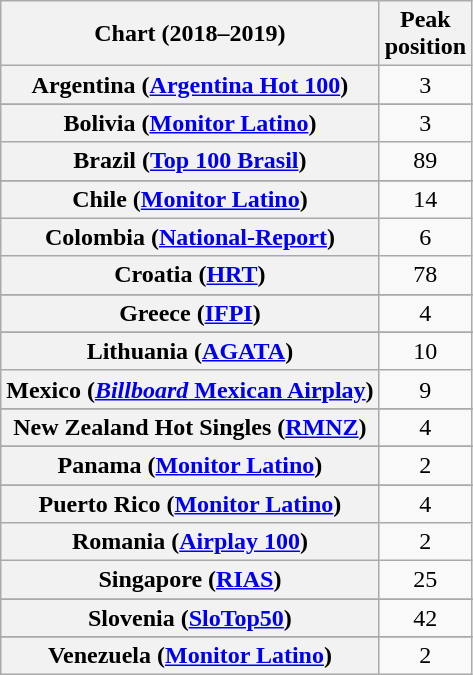<table class="wikitable sortable plainrowheaders" style="text-align:center">
<tr>
<th scope="col">Chart (2018–2019)</th>
<th scope="col">Peak<br> position</th>
</tr>
<tr>
<th scope="row">Argentina (<a href='#'>Argentina Hot 100</a>)</th>
<td>3</td>
</tr>
<tr>
</tr>
<tr>
</tr>
<tr>
</tr>
<tr>
</tr>
<tr>
<th scope="row">Bolivia (<a href='#'>Monitor Latino</a>)</th>
<td>3</td>
</tr>
<tr>
<th scope="row">Brazil (<a href='#'>Top 100 Brasil</a>)</th>
<td>89</td>
</tr>
<tr>
</tr>
<tr>
<th scope="row">Chile (<a href='#'>Monitor Latino</a>)</th>
<td>14</td>
</tr>
<tr>
<th scope="row">Colombia (<a href='#'>National-Report</a>)</th>
<td>6</td>
</tr>
<tr>
<th scope="row">Croatia (<a href='#'>HRT</a>)</th>
<td>78</td>
</tr>
<tr>
</tr>
<tr>
</tr>
<tr>
</tr>
<tr>
</tr>
<tr>
<th scope="row">Greece (<a href='#'>IFPI</a>)</th>
<td>4</td>
</tr>
<tr>
</tr>
<tr>
</tr>
<tr>
</tr>
<tr>
</tr>
<tr>
<th scope="row">Lithuania (<a href='#'>AGATA</a>)</th>
<td>10</td>
</tr>
<tr>
<th scope="row">Mexico (<a href='#'><em>Billboard</em> Mexican Airplay</a>)</th>
<td>9</td>
</tr>
<tr>
</tr>
<tr>
</tr>
<tr>
<th scope="row">New Zealand Hot Singles (<a href='#'>RMNZ</a>)</th>
<td>4</td>
</tr>
<tr>
</tr>
<tr>
<th scope="row">Panama (<a href='#'>Monitor Latino</a>)</th>
<td>2</td>
</tr>
<tr>
</tr>
<tr>
<th scope="row">Puerto Rico (<a href='#'>Monitor Latino</a>)</th>
<td>4</td>
</tr>
<tr>
<th scope="row">Romania (<a href='#'>Airplay 100</a>)</th>
<td>2</td>
</tr>
<tr>
<th scope="row">Singapore (<a href='#'>RIAS</a>)</th>
<td>25</td>
</tr>
<tr>
</tr>
<tr>
<th scope="row">Slovenia (<a href='#'>SloTop50</a>)</th>
<td>42</td>
</tr>
<tr>
</tr>
<tr>
</tr>
<tr>
</tr>
<tr>
</tr>
<tr>
</tr>
<tr>
</tr>
<tr>
</tr>
<tr>
</tr>
<tr>
</tr>
<tr>
</tr>
<tr>
<th scope="row">Venezuela (<a href='#'>Monitor Latino</a>)</th>
<td>2</td>
</tr>
</table>
